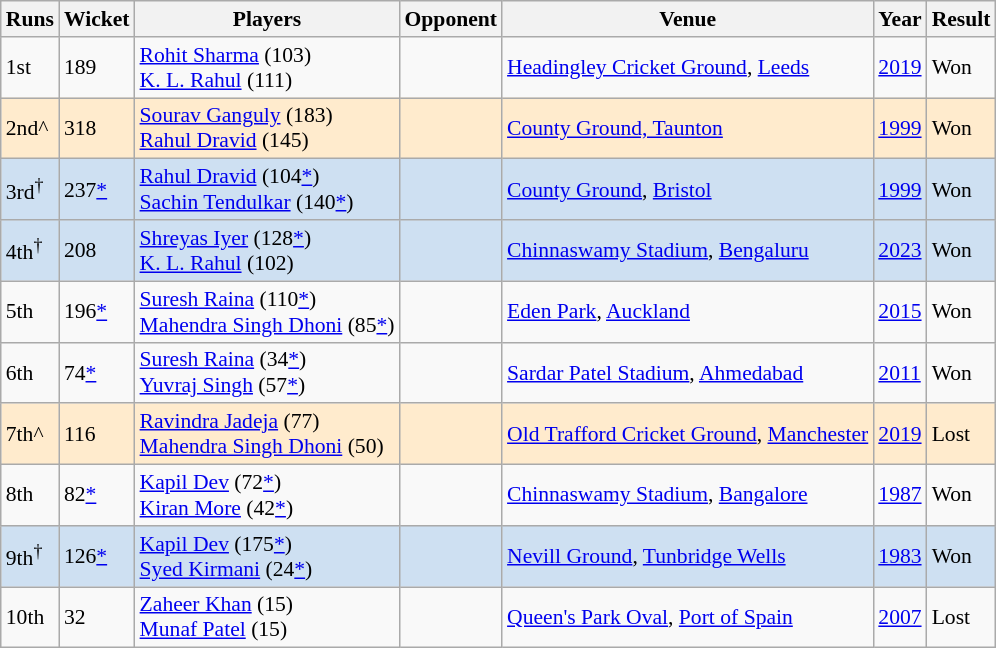<table class="wikitable"style="font-size: 90%">
<tr>
<th scope="col">Runs</th>
<th scope="col">Wicket</th>
<th scope="col">Players</th>
<th scope="col">Opponent</th>
<th scope="col">Venue</th>
<th scope="col">Year</th>
<th scope="col">Result</th>
</tr>
<tr>
<td>1st</td>
<td>189</td>
<td><a href='#'>Rohit Sharma</a> (103) <br> <a href='#'>K. L. Rahul</a> (111)</td>
<td></td>
<td><a href='#'>Headingley Cricket Ground</a>, <a href='#'>Leeds</a></td>
<td><a href='#'>2019</a></td>
<td>Won</td>
</tr>
<tr style="background:#ffebcd;">
<td>2nd^</td>
<td>318</td>
<td><a href='#'>Sourav Ganguly</a> (183) <br> <a href='#'>Rahul Dravid</a> (145)</td>
<td></td>
<td><a href='#'>County Ground, Taunton</a></td>
<td><a href='#'>1999</a></td>
<td>Won</td>
</tr>
<tr style="background:#cee0f2;">
<td>3rd<sup>†</sup></td>
<td>237<a href='#'>*</a></td>
<td><a href='#'>Rahul Dravid</a> (104<a href='#'>*</a>) <br> <a href='#'>Sachin Tendulkar</a> (140<a href='#'>*</a>)</td>
<td></td>
<td><a href='#'>County Ground</a>, <a href='#'>Bristol</a></td>
<td><a href='#'>1999</a></td>
<td>Won</td>
</tr>
<tr style="background:#cee0f2;">
<td>4th<sup>†</sup></td>
<td>208</td>
<td><a href='#'>Shreyas Iyer</a> (128<a href='#'>*</a>) <br> <a href='#'>K. L. Rahul</a> (102)</td>
<td></td>
<td><a href='#'>Chinnaswamy Stadium</a>, <a href='#'>Bengaluru</a></td>
<td><a href='#'>2023</a></td>
<td>Won</td>
</tr>
<tr>
<td>5th</td>
<td>196<a href='#'>*</a></td>
<td><a href='#'>Suresh Raina</a> (110<a href='#'>*</a>) <br> <a href='#'>Mahendra Singh Dhoni</a> (85<a href='#'>*</a>)</td>
<td></td>
<td><a href='#'>Eden Park</a>, <a href='#'>Auckland</a></td>
<td><a href='#'>2015</a></td>
<td>Won</td>
</tr>
<tr>
<td>6th</td>
<td>74<a href='#'>*</a></td>
<td><a href='#'>Suresh Raina</a> (34<a href='#'>*</a>) <br> <a href='#'>Yuvraj Singh</a> (57<a href='#'>*</a>)</td>
<td></td>
<td><a href='#'>Sardar Patel Stadium</a>, <a href='#'>Ahmedabad</a></td>
<td><a href='#'>2011</a></td>
<td>Won</td>
</tr>
<tr style="background:#ffebcd;">
<td>7th^</td>
<td>116</td>
<td><a href='#'>Ravindra Jadeja</a> (77) <br> <a href='#'>Mahendra Singh Dhoni</a> (50)</td>
<td></td>
<td><a href='#'>Old Trafford Cricket Ground</a>, <a href='#'>Manchester</a></td>
<td><a href='#'>2019</a></td>
<td>Lost</td>
</tr>
<tr>
<td>8th</td>
<td>82<a href='#'>*</a></td>
<td><a href='#'>Kapil Dev</a> (72<a href='#'>*</a>) <br> <a href='#'>Kiran More</a> (42<a href='#'>*</a>)</td>
<td></td>
<td><a href='#'>Chinnaswamy Stadium</a>, <a href='#'>Bangalore</a></td>
<td><a href='#'>1987</a></td>
<td>Won</td>
</tr>
<tr style="background:#cee0f2;">
<td>9th<sup>†</sup></td>
<td>126<a href='#'>*</a></td>
<td><a href='#'>Kapil Dev</a> (175<a href='#'>*</a>) <br> <a href='#'>Syed Kirmani</a> (24<a href='#'>*</a>)</td>
<td></td>
<td><a href='#'>Nevill Ground</a>, <a href='#'>Tunbridge Wells</a></td>
<td><a href='#'>1983</a></td>
<td>Won</td>
</tr>
<tr>
<td>10th</td>
<td>32</td>
<td><a href='#'>Zaheer Khan</a> (15) <br> <a href='#'>Munaf Patel</a> (15)</td>
<td></td>
<td><a href='#'>Queen's Park Oval</a>, <a href='#'>Port of Spain</a></td>
<td><a href='#'>2007</a></td>
<td>Lost</td>
</tr>
</table>
